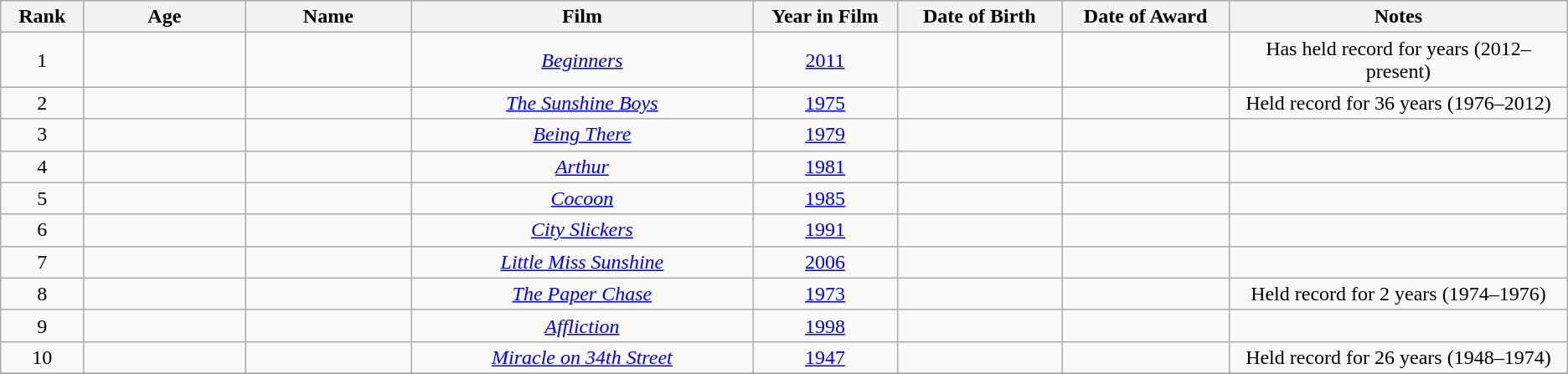<table class="wikitable sortable" style="text-align: center">
<tr>
<th style="width:065px;">Rank</th>
<th style="width:150px;">Age</th>
<th style="width:150px;">Name</th>
<th style="width:325px;">Film</th>
<th style="width:130px;">Year in Film</th>
<th style="width:150px;">Date of Birth</th>
<th style="width:150px;">Date of Award</th>
<th style="width:325px;">Notes</th>
</tr>
<tr>
<td>1</td>
<td></td>
<td></td>
<td><em><a href='#'>Beginners</a></em></td>
<td><a href='#'>2011</a></td>
<td></td>
<td></td>
<td>Has held record for  years (2012–present)</td>
</tr>
<tr>
<td>2</td>
<td></td>
<td></td>
<td><em><a href='#'>The Sunshine Boys</a></em></td>
<td><a href='#'>1975</a></td>
<td></td>
<td></td>
<td>Held record for 36 years (1976–2012)</td>
</tr>
<tr>
<td>3</td>
<td></td>
<td></td>
<td><em><a href='#'>Being There</a></em></td>
<td><a href='#'>1979</a></td>
<td></td>
<td></td>
<td></td>
</tr>
<tr>
<td>4</td>
<td></td>
<td></td>
<td><em><a href='#'>Arthur</a></em></td>
<td><a href='#'>1981</a></td>
<td></td>
<td></td>
<td></td>
</tr>
<tr>
<td>5</td>
<td></td>
<td></td>
<td><em><a href='#'>Cocoon</a></em></td>
<td><a href='#'>1985</a></td>
<td></td>
<td></td>
<td></td>
</tr>
<tr>
<td>6</td>
<td></td>
<td></td>
<td><em><a href='#'>City Slickers</a></em></td>
<td><a href='#'>1991</a></td>
<td></td>
<td></td>
<td></td>
</tr>
<tr>
<td>7</td>
<td></td>
<td></td>
<td><em><a href='#'>Little Miss Sunshine</a></em></td>
<td><a href='#'>2006</a></td>
<td></td>
<td></td>
<td></td>
</tr>
<tr>
<td>8</td>
<td></td>
<td></td>
<td><em><a href='#'>The Paper Chase</a></em></td>
<td><a href='#'>1973</a></td>
<td></td>
<td></td>
<td>Held record for 2 years (1974–1976)</td>
</tr>
<tr>
<td>9</td>
<td></td>
<td></td>
<td><em><a href='#'>Affliction</a></em></td>
<td><a href='#'>1998</a></td>
<td></td>
<td></td>
<td></td>
</tr>
<tr>
<td>10</td>
<td></td>
<td></td>
<td><em><a href='#'>Miracle on 34th Street</a></em></td>
<td><a href='#'>1947</a></td>
<td></td>
<td></td>
<td>Held record for 26 years (1948–1974)</td>
</tr>
<tr>
</tr>
</table>
